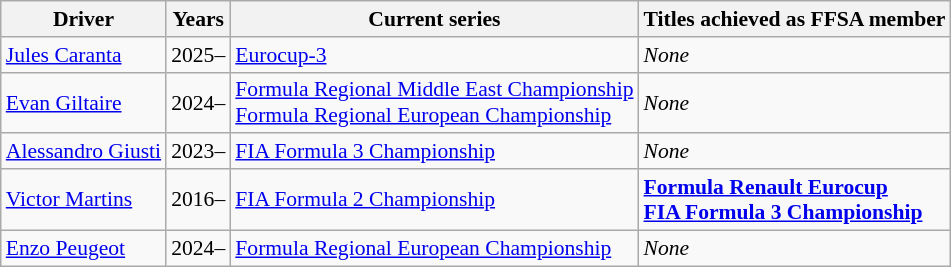<table class="wikitable sortable" style="font-size: 90%;">
<tr>
<th>Driver</th>
<th>Years</th>
<th>Current series</th>
<th>Titles achieved as FFSA member</th>
</tr>
<tr>
<td> <a href='#'>Jules Caranta</a></td>
<td>2025–</td>
<td><a href='#'>Eurocup-3</a></td>
<td><em>None</em></td>
</tr>
<tr>
<td> <a href='#'>Evan Giltaire</a></td>
<td>2024–</td>
<td><a href='#'>Formula Regional Middle East Championship</a><br><a href='#'>Formula Regional European Championship</a></td>
<td><em>None</em></td>
</tr>
<tr>
<td> <a href='#'>Alessandro Giusti</a></td>
<td>2023–</td>
<td><a href='#'>FIA Formula 3 Championship</a></td>
<td><em>None</em></td>
</tr>
<tr>
<td> <a href='#'>Victor Martins</a></td>
<td>2016–</td>
<td><a href='#'>FIA Formula 2 Championship</a></td>
<td><a href='#'><strong>Formula Renault Eurocup</strong></a><br><a href='#'><strong>FIA Formula 3 Championship</strong></a></td>
</tr>
<tr>
<td> <a href='#'>Enzo Peugeot</a></td>
<td>2024–</td>
<td><a href='#'>Formula Regional European Championship</a></td>
<td><em>None</em></td>
</tr>
</table>
